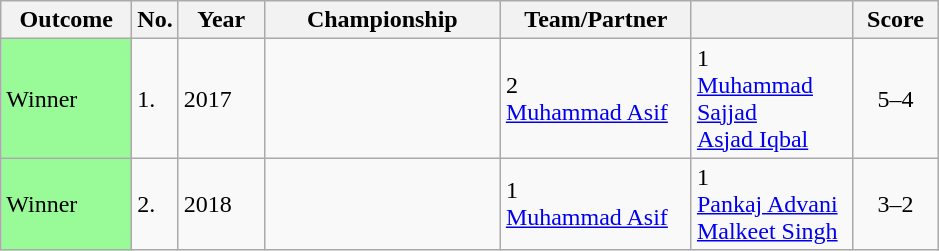<table class="sortable wikitable">
<tr>
<th width="80">Outcome</th>
<th width="20">No.</th>
<th width="50">Year</th>
<th width="150">Championship</th>
<th width="120">Team/Partner</th>
<th width="100"></th>
<th width="50">Score</th>
</tr>
<tr>
<td style="background:#98fb98;">Winner</td>
<td>1.</td>
<td>2017</td>
<td></td>
<td> 2<br><a href='#'>Muhammad Asif</a></td>
<td> 1<br><a href='#'>Muhammad Sajjad</a><br><a href='#'>Asjad Iqbal</a></td>
<td align="center">5–4</td>
</tr>
<tr>
<td style="background:#98fb98;">Winner</td>
<td>2.</td>
<td>2018</td>
<td></td>
<td> 1<br><a href='#'>Muhammad Asif</a></td>
<td> 1<br><a href='#'>Pankaj Advani</a><br><a href='#'>Malkeet Singh</a></td>
<td align="center">3–2</td>
</tr>
</table>
